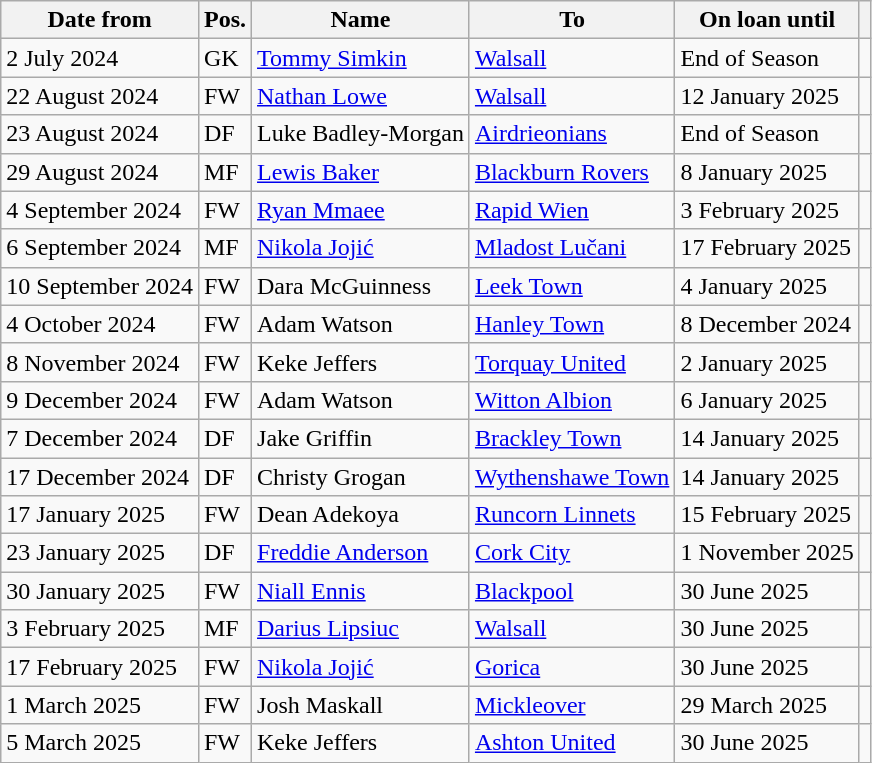<table class="wikitable">
<tr>
<th>Date from</th>
<th>Pos.</th>
<th>Name</th>
<th>To</th>
<th>On loan until</th>
<th></th>
</tr>
<tr>
<td>2 July 2024</td>
<td>GK</td>
<td> <a href='#'>Tommy Simkin</a></td>
<td> <a href='#'>Walsall</a></td>
<td>End of Season</td>
<td></td>
</tr>
<tr>
<td>22 August 2024</td>
<td>FW</td>
<td> <a href='#'>Nathan Lowe</a></td>
<td> <a href='#'>Walsall</a></td>
<td>12 January 2025</td>
<td></td>
</tr>
<tr>
<td>23 August 2024</td>
<td>DF</td>
<td> Luke Badley-Morgan</td>
<td> <a href='#'>Airdrieonians</a></td>
<td>End of Season</td>
<td></td>
</tr>
<tr>
<td>29 August 2024</td>
<td>MF</td>
<td> <a href='#'>Lewis Baker</a></td>
<td> <a href='#'>Blackburn Rovers</a></td>
<td>8 January 2025</td>
<td></td>
</tr>
<tr>
<td>4 September 2024</td>
<td>FW</td>
<td> <a href='#'>Ryan Mmaee</a></td>
<td> <a href='#'>Rapid Wien</a></td>
<td>3 February 2025</td>
<td></td>
</tr>
<tr>
<td>6 September 2024</td>
<td>MF</td>
<td> <a href='#'>Nikola Jojić</a></td>
<td> <a href='#'>Mladost Lučani</a></td>
<td>17 February 2025</td>
<td></td>
</tr>
<tr>
<td>10 September 2024</td>
<td>FW</td>
<td> Dara McGuinness</td>
<td> <a href='#'>Leek Town</a></td>
<td>4 January 2025</td>
<td></td>
</tr>
<tr>
<td>4 October 2024</td>
<td>FW</td>
<td> Adam Watson</td>
<td> <a href='#'>Hanley Town</a></td>
<td>8 December 2024</td>
<td></td>
</tr>
<tr>
<td>8 November 2024</td>
<td>FW</td>
<td> Keke Jeffers</td>
<td> <a href='#'>Torquay United</a></td>
<td>2 January 2025</td>
<td></td>
</tr>
<tr>
<td>9 December 2024</td>
<td>FW</td>
<td> Adam Watson</td>
<td> <a href='#'>Witton Albion</a></td>
<td>6 January 2025</td>
<td></td>
</tr>
<tr>
<td>7 December 2024</td>
<td>DF</td>
<td> Jake Griffin</td>
<td> <a href='#'>Brackley Town</a></td>
<td>14 January 2025</td>
<td></td>
</tr>
<tr>
<td>17 December 2024</td>
<td>DF</td>
<td> Christy Grogan</td>
<td> <a href='#'>Wythenshawe Town</a></td>
<td>14 January 2025</td>
<td></td>
</tr>
<tr>
<td>17 January 2025</td>
<td>FW</td>
<td> Dean Adekoya</td>
<td> <a href='#'>Runcorn Linnets</a></td>
<td>15 February 2025</td>
<td></td>
</tr>
<tr>
<td>23 January 2025</td>
<td>DF</td>
<td> <a href='#'>Freddie Anderson</a></td>
<td> <a href='#'>Cork City</a></td>
<td>1 November 2025</td>
<td></td>
</tr>
<tr>
<td>30 January 2025</td>
<td>FW</td>
<td> <a href='#'>Niall Ennis</a></td>
<td> <a href='#'>Blackpool</a></td>
<td>30 June 2025</td>
<td></td>
</tr>
<tr>
<td>3 February 2025</td>
<td>MF</td>
<td> <a href='#'>Darius Lipsiuc</a></td>
<td> <a href='#'>Walsall</a></td>
<td>30 June 2025</td>
<td></td>
</tr>
<tr>
<td>17 February 2025</td>
<td>FW</td>
<td> <a href='#'>Nikola Jojić</a></td>
<td> <a href='#'>Gorica</a></td>
<td>30 June 2025</td>
<td></td>
</tr>
<tr>
<td>1 March 2025</td>
<td>FW</td>
<td> Josh Maskall</td>
<td> <a href='#'>Mickleover</a></td>
<td>29 March 2025</td>
<td></td>
</tr>
<tr>
<td>5 March 2025</td>
<td>FW</td>
<td> Keke Jeffers</td>
<td> <a href='#'>Ashton United</a></td>
<td>30 June 2025</td>
<td></td>
</tr>
</table>
